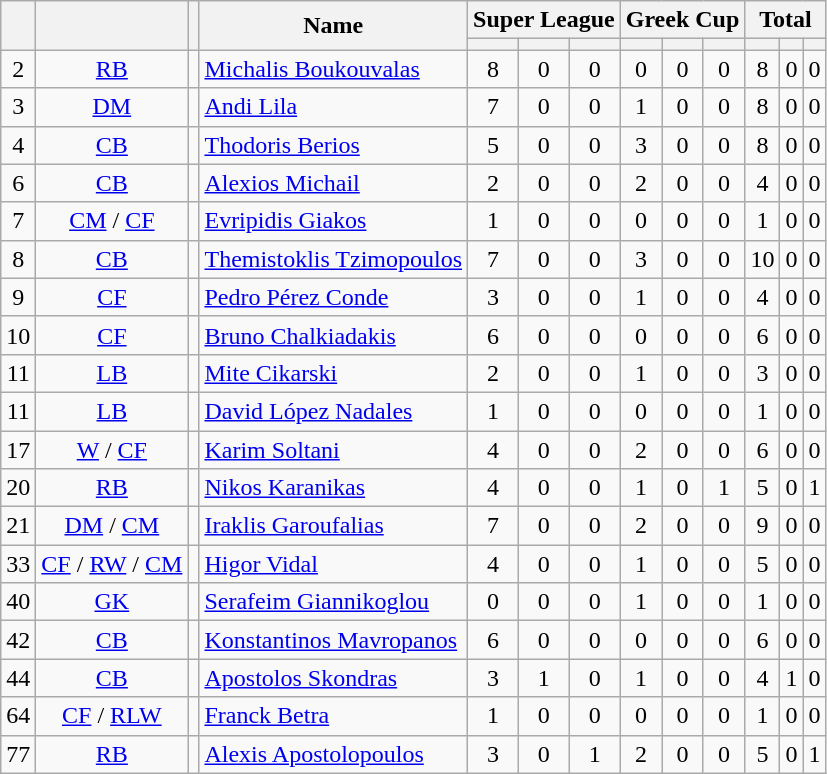<table class="wikitable sortable" style="text-align:center">
<tr>
<th rowspan=2></th>
<th rowspan=2></th>
<th rowspan=2></th>
<th rowspan=2>Name</th>
<th colspan=3>Super League</th>
<th colspan=3>Greek Cup</th>
<th colspan=3>Total</th>
</tr>
<tr>
<th></th>
<th></th>
<th></th>
<th></th>
<th></th>
<th></th>
<th></th>
<th></th>
<th></th>
</tr>
<tr>
<td>2</td>
<td><a href='#'>RB</a></td>
<td></td>
<td align=left><a href='#'>Michalis Boukouvalas</a></td>
<td>8</td>
<td>0</td>
<td>0</td>
<td>0</td>
<td>0</td>
<td>0</td>
<td>8</td>
<td>0</td>
<td>0</td>
</tr>
<tr>
<td>3</td>
<td><a href='#'>DM</a></td>
<td></td>
<td align=left><a href='#'>Andi Lila</a></td>
<td>7</td>
<td>0</td>
<td>0</td>
<td>1</td>
<td>0</td>
<td>0</td>
<td>8</td>
<td>0</td>
<td>0</td>
</tr>
<tr>
<td>4</td>
<td><a href='#'>CB</a></td>
<td></td>
<td align=left><a href='#'>Thodoris Berios</a></td>
<td>5</td>
<td>0</td>
<td>0</td>
<td>3</td>
<td>0</td>
<td>0</td>
<td>8</td>
<td>0</td>
<td>0</td>
</tr>
<tr>
<td>6</td>
<td><a href='#'>CB</a></td>
<td></td>
<td align=left><a href='#'>Alexios Michail</a></td>
<td>2</td>
<td>0</td>
<td>0</td>
<td>2</td>
<td>0</td>
<td>0</td>
<td>4</td>
<td>0</td>
<td>0</td>
</tr>
<tr>
<td>7</td>
<td><a href='#'>CM</a> / <a href='#'>CF</a></td>
<td></td>
<td align=left><a href='#'>Evripidis Giakos</a></td>
<td>1</td>
<td>0</td>
<td>0</td>
<td>0</td>
<td>0</td>
<td>0</td>
<td>1</td>
<td>0</td>
<td>0</td>
</tr>
<tr>
<td>8</td>
<td><a href='#'>CB</a></td>
<td></td>
<td align=left><a href='#'>Themistoklis Tzimopoulos</a></td>
<td>7</td>
<td>0</td>
<td>0</td>
<td>3</td>
<td>0</td>
<td>0</td>
<td>10</td>
<td>0</td>
<td>0</td>
</tr>
<tr>
<td>9</td>
<td><a href='#'>CF</a></td>
<td></td>
<td align=left><a href='#'>Pedro Pérez Conde</a></td>
<td>3</td>
<td>0</td>
<td>0</td>
<td>1</td>
<td>0</td>
<td>0</td>
<td>4</td>
<td>0</td>
<td>0</td>
</tr>
<tr>
<td>10</td>
<td><a href='#'>CF</a></td>
<td></td>
<td align=left><a href='#'>Bruno Chalkiadakis</a></td>
<td>6</td>
<td>0</td>
<td>0</td>
<td>0</td>
<td>0</td>
<td>0</td>
<td>6</td>
<td>0</td>
<td>0</td>
</tr>
<tr>
<td>11</td>
<td><a href='#'>LB</a></td>
<td></td>
<td align=left><a href='#'>Mite Cikarski</a></td>
<td>2</td>
<td>0</td>
<td>0</td>
<td>1</td>
<td>0</td>
<td>0</td>
<td>3</td>
<td>0</td>
<td>0</td>
</tr>
<tr>
<td>11</td>
<td><a href='#'>LB</a></td>
<td></td>
<td align=left><a href='#'>David López Nadales</a></td>
<td>1</td>
<td>0</td>
<td>0</td>
<td>0</td>
<td>0</td>
<td>0</td>
<td>1</td>
<td>0</td>
<td>0</td>
</tr>
<tr>
<td>17</td>
<td><a href='#'>W</a> / <a href='#'>CF</a></td>
<td> </td>
<td align=left><a href='#'>Karim Soltani</a></td>
<td>4</td>
<td>0</td>
<td>0</td>
<td>2</td>
<td>0</td>
<td>0</td>
<td>6</td>
<td>0</td>
<td>0</td>
</tr>
<tr>
<td>20</td>
<td><a href='#'>RB</a></td>
<td></td>
<td align=left><a href='#'>Nikos Karanikas</a></td>
<td>4</td>
<td>0</td>
<td>0</td>
<td>1</td>
<td>0</td>
<td>1</td>
<td>5</td>
<td>0</td>
<td>1</td>
</tr>
<tr>
<td>21</td>
<td><a href='#'>DM</a> / <a href='#'>CM</a></td>
<td></td>
<td align=left><a href='#'>Iraklis Garoufalias</a></td>
<td>7</td>
<td>0</td>
<td>0</td>
<td>2</td>
<td>0</td>
<td>0</td>
<td>9</td>
<td>0</td>
<td>0</td>
</tr>
<tr>
<td>33</td>
<td><a href='#'>CF</a> / <a href='#'>RW</a> / <a href='#'>CM</a></td>
<td></td>
<td align=left><a href='#'>Higor Vidal</a></td>
<td>4</td>
<td>0</td>
<td>0</td>
<td>1</td>
<td>0</td>
<td>0</td>
<td>5</td>
<td>0</td>
<td>0</td>
</tr>
<tr>
<td>40</td>
<td><a href='#'>GK</a></td>
<td></td>
<td align=left><a href='#'>Serafeim Giannikoglou</a></td>
<td>0</td>
<td>0</td>
<td>0</td>
<td>1</td>
<td>0</td>
<td>0</td>
<td>1</td>
<td>0</td>
<td>0</td>
</tr>
<tr>
<td>42</td>
<td><a href='#'>CB</a></td>
<td></td>
<td align=left><a href='#'>Konstantinos Mavropanos</a></td>
<td>6</td>
<td>0</td>
<td>0</td>
<td>0</td>
<td>0</td>
<td>0</td>
<td>6</td>
<td>0</td>
<td>0</td>
</tr>
<tr>
<td>44</td>
<td><a href='#'>CB</a></td>
<td></td>
<td align=left><a href='#'>Apostolos Skondras</a></td>
<td>3</td>
<td>1</td>
<td>0</td>
<td>1</td>
<td>0</td>
<td>0</td>
<td>4</td>
<td>1</td>
<td>0</td>
</tr>
<tr>
<td>64</td>
<td><a href='#'>CF</a> / <a href='#'>RLW</a></td>
<td></td>
<td align=left><a href='#'>Franck Betra</a></td>
<td>1</td>
<td>0</td>
<td>0</td>
<td>0</td>
<td>0</td>
<td>0</td>
<td>1</td>
<td>0</td>
<td>0</td>
</tr>
<tr>
<td>77</td>
<td><a href='#'>RB</a></td>
<td></td>
<td align=left><a href='#'>Alexis Apostolopoulos</a></td>
<td>3</td>
<td>0</td>
<td>1</td>
<td>2</td>
<td>0</td>
<td>0</td>
<td>5</td>
<td>0</td>
<td>1</td>
</tr>
</table>
